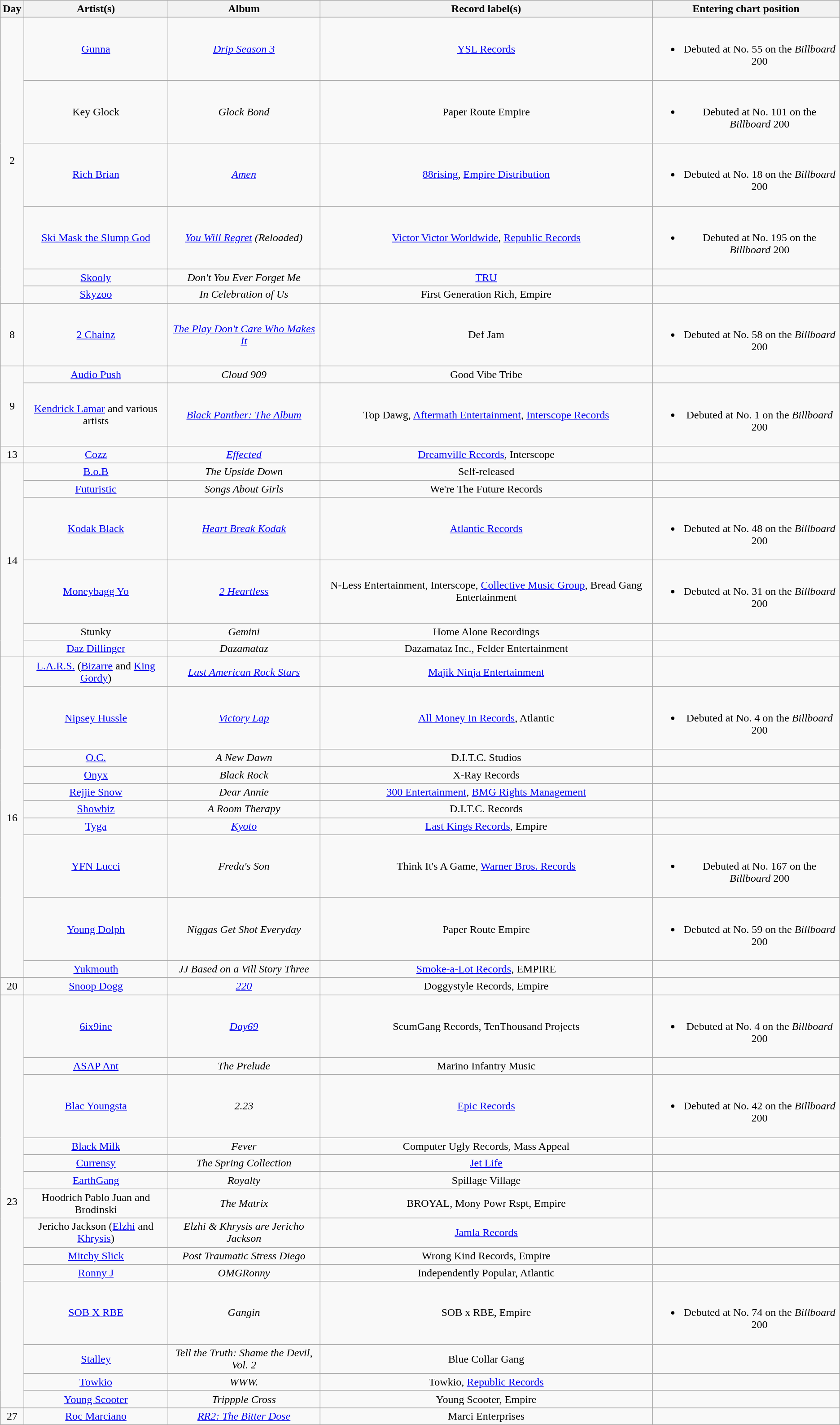<table class="wikitable" style="text-align:center;">
<tr>
<th scope="col">Day</th>
<th scope="col">Artist(s)</th>
<th scope="col">Album</th>
<th scope="col">Record label(s)</th>
<th scope="col">Entering chart position</th>
</tr>
<tr>
<td rowspan="6">2</td>
<td><a href='#'>Gunna</a></td>
<td><em><a href='#'>Drip Season 3</a></em></td>
<td><a href='#'>YSL Records</a></td>
<td><br><ul><li>Debuted at No. 55 on the <em>Billboard</em> 200</li></ul></td>
</tr>
<tr>
<td>Key Glock</td>
<td><em>Glock Bond</em></td>
<td>Paper Route Empire</td>
<td><br><ul><li>Debuted at No. 101 on the <em>Billboard</em> 200</li></ul></td>
</tr>
<tr>
<td><a href='#'>Rich Brian</a></td>
<td><em><a href='#'>Amen</a></em></td>
<td><a href='#'>88rising</a>, <a href='#'>Empire Distribution</a></td>
<td><br><ul><li>Debuted at No. 18 on the <em>Billboard</em> 200</li></ul></td>
</tr>
<tr>
<td><a href='#'>Ski Mask the Slump God</a></td>
<td><em><a href='#'>You Will Regret</a> (Reloaded)</em></td>
<td><a href='#'>Victor Victor Worldwide</a>, <a href='#'>Republic Records</a></td>
<td><br><ul><li>Debuted at No. 195 on the <em>Billboard</em> 200</li></ul></td>
</tr>
<tr>
<td><a href='#'>Skooly</a></td>
<td><em>Don't You Ever Forget Me</em></td>
<td><a href='#'>TRU</a></td>
<td></td>
</tr>
<tr>
<td><a href='#'>Skyzoo</a></td>
<td><em>In Celebration of Us</em></td>
<td>First Generation Rich, Empire</td>
<td></td>
</tr>
<tr>
<td>8</td>
<td><a href='#'>2 Chainz</a></td>
<td><em><a href='#'>The Play Don't Care Who Makes It</a></em></td>
<td>Def Jam</td>
<td><br><ul><li>Debuted at No. 58 on the <em>Billboard</em> 200</li></ul></td>
</tr>
<tr>
<td rowspan="2">9</td>
<td><a href='#'>Audio Push</a></td>
<td><em>Cloud 909</em></td>
<td>Good Vibe Tribe</td>
<td></td>
</tr>
<tr>
<td><a href='#'>Kendrick Lamar</a> and various artists</td>
<td><em><a href='#'>Black Panther: The Album</a></em></td>
<td>Top Dawg, <a href='#'>Aftermath Entertainment</a>, <a href='#'>Interscope Records</a></td>
<td><br><ul><li>Debuted at No. 1 on the <em>Billboard</em> 200</li></ul></td>
</tr>
<tr>
<td>13</td>
<td><a href='#'>Cozz</a></td>
<td><em><a href='#'>Effected</a></em></td>
<td><a href='#'>Dreamville Records</a>, Interscope</td>
<td></td>
</tr>
<tr>
<td rowspan="6">14</td>
<td><a href='#'>B.o.B</a></td>
<td><em>The Upside Down</em></td>
<td>Self-released</td>
<td></td>
</tr>
<tr>
<td><a href='#'>Futuristic</a></td>
<td><em>Songs About Girls</em></td>
<td>We're The Future Records</td>
<td></td>
</tr>
<tr>
<td><a href='#'>Kodak Black</a></td>
<td><em><a href='#'>Heart Break Kodak</a></em></td>
<td><a href='#'>Atlantic Records</a></td>
<td><br><ul><li>Debuted at No. 48 on the <em>Billboard</em> 200</li></ul></td>
</tr>
<tr>
<td><a href='#'>Moneybagg Yo</a></td>
<td><em><a href='#'>2 Heartless</a></em></td>
<td>N-Less Entertainment, Interscope, <a href='#'>Collective Music Group</a>, Bread Gang Entertainment</td>
<td><br><ul><li>Debuted at No. 31 on the <em>Billboard</em> 200</li></ul></td>
</tr>
<tr>
<td>Stunky</td>
<td><em>Gemini</em></td>
<td>Home Alone Recordings</td>
<td></td>
</tr>
<tr>
<td><a href='#'>Daz Dillinger</a></td>
<td><em>Dazamataz</em></td>
<td>Dazamataz Inc., Felder Entertainment</td>
<td></td>
</tr>
<tr>
<td rowspan="10">16</td>
<td><a href='#'>L.A.R.S.</a> (<a href='#'>Bizarre</a> and <a href='#'>King Gordy</a>)</td>
<td><em><a href='#'>Last American Rock Stars</a></em></td>
<td><a href='#'>Majik Ninja Entertainment</a></td>
<td></td>
</tr>
<tr>
<td><a href='#'>Nipsey Hussle</a></td>
<td><em><a href='#'>Victory Lap</a></em></td>
<td><a href='#'>All Money In Records</a>, Atlantic</td>
<td><br><ul><li>Debuted at No. 4 on the <em>Billboard</em> 200</li></ul></td>
</tr>
<tr>
<td><a href='#'>O.C.</a></td>
<td><em>A New Dawn</em></td>
<td>D.I.T.C. Studios</td>
<td></td>
</tr>
<tr>
<td><a href='#'>Onyx</a></td>
<td><em>Black Rock</em></td>
<td>X-Ray Records</td>
<td></td>
</tr>
<tr>
<td><a href='#'>Rejjie Snow</a></td>
<td><em>Dear Annie</em></td>
<td><a href='#'>300 Entertainment</a>, <a href='#'>BMG Rights Management</a></td>
<td></td>
</tr>
<tr>
<td><a href='#'>Showbiz</a></td>
<td><em>A Room Therapy</em></td>
<td>D.I.T.C. Records</td>
<td></td>
</tr>
<tr>
<td><a href='#'>Tyga</a></td>
<td><em><a href='#'>Kyoto</a></em></td>
<td><a href='#'>Last Kings Records</a>, Empire</td>
<td></td>
</tr>
<tr>
<td><a href='#'>YFN Lucci</a></td>
<td><em>Freda's Son</em></td>
<td>Think It's A Game, <a href='#'>Warner Bros. Records</a></td>
<td><br><ul><li>Debuted at No. 167 on the <em>Billboard</em> 200</li></ul></td>
</tr>
<tr>
<td><a href='#'>Young Dolph</a></td>
<td><em>Niggas Get Shot Everyday</em></td>
<td>Paper Route Empire</td>
<td><br><ul><li>Debuted at No. 59 on the <em>Billboard</em> 200</li></ul></td>
</tr>
<tr>
<td><a href='#'>Yukmouth</a></td>
<td><em>JJ Based on a Vill Story Three</em></td>
<td><a href='#'>Smoke-a-Lot Records</a>, EMPIRE</td>
<td></td>
</tr>
<tr>
<td>20</td>
<td><a href='#'>Snoop Dogg</a></td>
<td><em><a href='#'>220</a></em></td>
<td>Doggystyle Records, Empire</td>
<td></td>
</tr>
<tr>
<td rowspan="14">23</td>
<td><a href='#'>6ix9ine</a></td>
<td><em><a href='#'>Day69</a></em></td>
<td>ScumGang Records, TenThousand Projects</td>
<td><br><ul><li>Debuted at No. 4 on the <em>Billboard</em> 200</li></ul></td>
</tr>
<tr>
<td><a href='#'>ASAP Ant</a></td>
<td><em>The Prelude</em></td>
<td>Marino Infantry Music</td>
<td></td>
</tr>
<tr>
<td><a href='#'>Blac Youngsta</a></td>
<td><em>2.23</em></td>
<td><a href='#'>Epic Records</a></td>
<td><br><ul><li>Debuted at No. 42 on the <em>Billboard</em> 200</li></ul></td>
</tr>
<tr>
<td><a href='#'>Black Milk</a></td>
<td><em>Fever</em></td>
<td>Computer Ugly Records, Mass Appeal</td>
<td></td>
</tr>
<tr>
<td><a href='#'>Currensy</a></td>
<td><em>The Spring Collection</em></td>
<td><a href='#'>Jet Life</a></td>
<td></td>
</tr>
<tr>
<td><a href='#'>EarthGang</a></td>
<td><em>Royalty</em></td>
<td>Spillage Village</td>
<td></td>
</tr>
<tr>
<td>Hoodrich Pablo Juan and Brodinski</td>
<td><em>The Matrix</em></td>
<td>BROYAL, Mony Powr Rspt, Empire</td>
<td></td>
</tr>
<tr>
<td>Jericho Jackson (<a href='#'>Elzhi</a> and <a href='#'>Khrysis</a>)</td>
<td><em>Elzhi & Khrysis are Jericho Jackson</em></td>
<td><a href='#'>Jamla Records</a></td>
<td></td>
</tr>
<tr>
<td><a href='#'>Mitchy Slick</a></td>
<td><em>Post Traumatic Stress Diego</em></td>
<td>Wrong Kind Records, Empire</td>
<td></td>
</tr>
<tr>
<td><a href='#'>Ronny J</a></td>
<td><em>OMGRonny</em></td>
<td>Independently Popular, Atlantic</td>
<td></td>
</tr>
<tr>
<td><a href='#'>SOB X RBE</a></td>
<td><em>Gangin</em></td>
<td>SOB x RBE, Empire</td>
<td><br><ul><li>Debuted at No. 74 on the <em>Billboard</em> 200</li></ul></td>
</tr>
<tr>
<td><a href='#'>Stalley</a></td>
<td><em>Tell the Truth: Shame the Devil, Vol. 2</em></td>
<td>Blue Collar Gang</td>
<td></td>
</tr>
<tr>
<td><a href='#'>Towkio</a></td>
<td><em>WWW.</em></td>
<td>Towkio, <a href='#'>Republic Records</a></td>
<td></td>
</tr>
<tr>
<td><a href='#'>Young Scooter</a></td>
<td><em>Trippple Cross</em></td>
<td>Young Scooter, Empire</td>
<td></td>
</tr>
<tr>
<td>27</td>
<td><a href='#'>Roc Marciano</a></td>
<td><em><a href='#'>RR2: The Bitter Dose</a></em></td>
<td>Marci Enterprises</td>
<td></td>
</tr>
</table>
